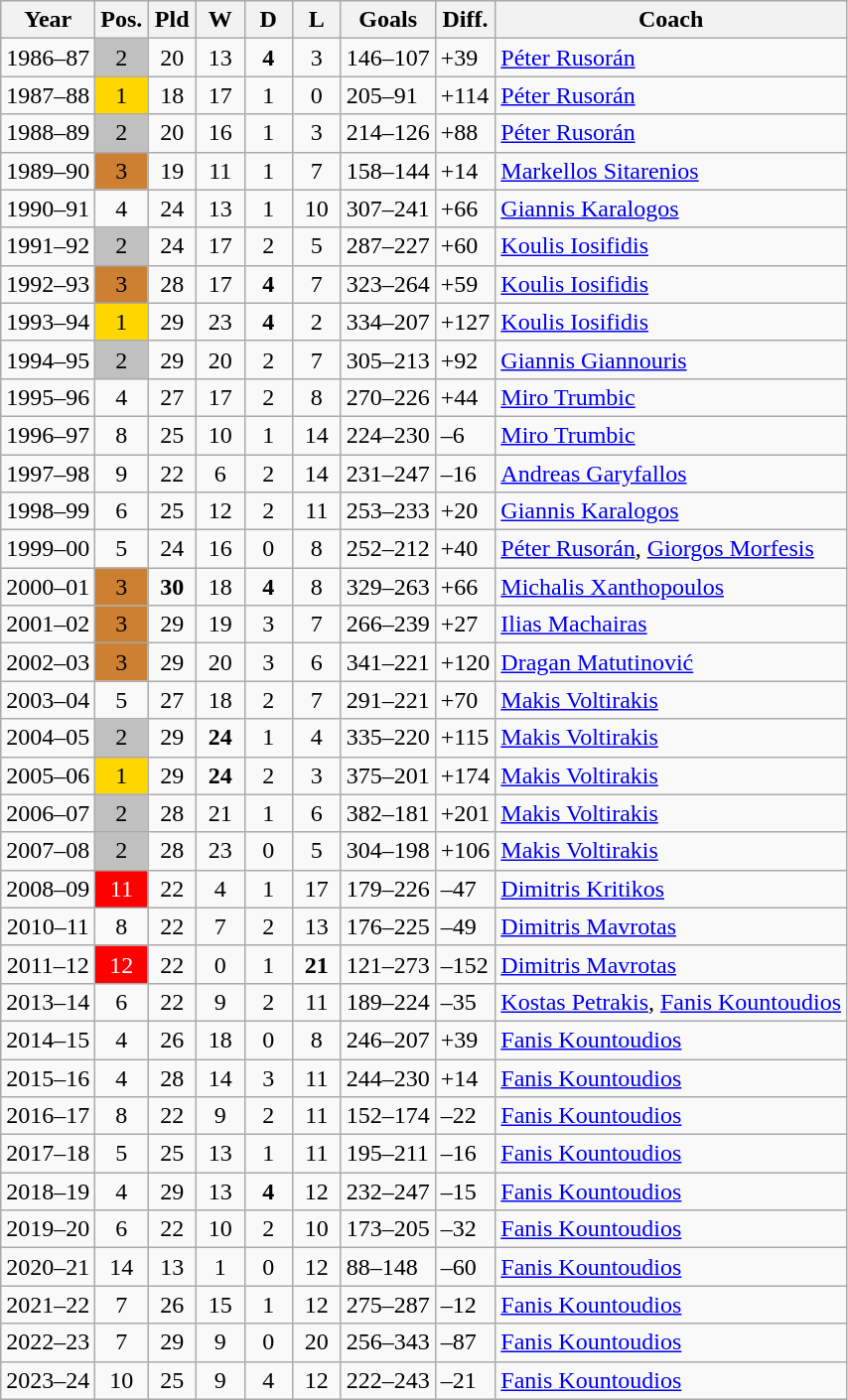<table class="wikitable">
<tr>
<th>Year</th>
<th width="25">Pos.</th>
<th width="25">Pld</th>
<th width="25">W</th>
<th width="25">D</th>
<th width="25">L</th>
<th>Goals</th>
<th>Diff.</th>
<th>Coach</th>
</tr>
<tr>
<td align="center">1986–87</td>
<td style="text-align:center; background:silver;">2</td>
<td align="center">20</td>
<td align="center">13</td>
<td align="center"><strong>4</strong></td>
<td align="center">3</td>
<td>146–107</td>
<td>+39</td>
<td> <a href='#'>Péter Rusorán</a></td>
</tr>
<tr>
<td align="center">1987–88</td>
<td style="text-align:center; background:gold;">1</td>
<td align="center">18</td>
<td align="center">17</td>
<td align="center">1</td>
<td align="center">0</td>
<td>205–91</td>
<td>+114</td>
<td> <a href='#'>Péter Rusorán</a></td>
</tr>
<tr>
<td align="center">1988–89</td>
<td style="text-align:center; background:silver;">2</td>
<td align="center">20</td>
<td align="center">16</td>
<td align="center">1</td>
<td align="center">3</td>
<td>214–126</td>
<td>+88</td>
<td> <a href='#'>Péter Rusorán</a></td>
</tr>
<tr>
<td align="center">1989–90</td>
<td style="text-align:center; background:#CD7F32;">3</td>
<td align="center">19</td>
<td align="center">11</td>
<td align="center">1</td>
<td align="center">7</td>
<td>158–144</td>
<td>+14</td>
<td> <a href='#'>Markellos Sitarenios</a></td>
</tr>
<tr>
<td align="center">1990–91</td>
<td style="text-align:center; ">4</td>
<td align="center">24</td>
<td align="center">13</td>
<td align="center">1</td>
<td align="center">10</td>
<td>307–241</td>
<td>+66</td>
<td> <a href='#'>Giannis Karalogos</a></td>
</tr>
<tr>
<td align="center">1991–92</td>
<td style="text-align:center; background:silver;">2</td>
<td align="center">24</td>
<td align="center">17</td>
<td align="center">2</td>
<td align="center">5</td>
<td>287–227</td>
<td>+60</td>
<td> <a href='#'>Koulis Iosifidis</a></td>
</tr>
<tr>
<td align="center">1992–93</td>
<td style="text-align:center; background:#CD7F32;">3</td>
<td align="center">28</td>
<td align="center">17</td>
<td align="center"><strong>4</strong></td>
<td align="center">7</td>
<td>323–264</td>
<td>+59</td>
<td> <a href='#'>Koulis Iosifidis</a></td>
</tr>
<tr>
<td align="center">1993–94</td>
<td style="text-align:center; background:gold;">1</td>
<td align="center">29</td>
<td align="center">23</td>
<td align="center"><strong>4</strong></td>
<td align="center">2</td>
<td>334–207</td>
<td>+127</td>
<td> <a href='#'>Koulis Iosifidis</a></td>
</tr>
<tr>
<td align="center">1994–95</td>
<td style="text-align:center; background:silver;">2</td>
<td align="center">29</td>
<td align="center">20</td>
<td align="center">2</td>
<td align="center">7</td>
<td>305–213</td>
<td>+92</td>
<td> <a href='#'>Giannis Giannouris</a></td>
</tr>
<tr>
<td align="center">1995–96</td>
<td style="text-align:center; ">4</td>
<td align="center">27</td>
<td align="center">17</td>
<td align="center">2</td>
<td align="center">8</td>
<td>270–226</td>
<td>+44</td>
<td> <a href='#'>Miro Trumbic</a></td>
</tr>
<tr>
<td align="center">1996–97</td>
<td style="text-align:center; ">8</td>
<td align="center">25</td>
<td align="center">10</td>
<td align="center">1</td>
<td align="center">14</td>
<td>224–230</td>
<td>–6</td>
<td> <a href='#'>Miro Trumbic</a></td>
</tr>
<tr>
<td align="center">1997–98</td>
<td style="text-align:center; ">9</td>
<td align="center">22</td>
<td align="center">6</td>
<td align="center">2</td>
<td align="center">14</td>
<td>231–247</td>
<td>–16</td>
<td> <a href='#'>Andreas Garyfallos</a></td>
</tr>
<tr>
<td align="center">1998–99</td>
<td style="text-align:center; ">6</td>
<td align="center">25</td>
<td align="center">12</td>
<td align="center">2</td>
<td align="center">11</td>
<td>253–233</td>
<td>+20</td>
<td> <a href='#'>Giannis Karalogos</a></td>
</tr>
<tr>
<td align="center">1999–00</td>
<td style="text-align:center; ">5</td>
<td align="center">24</td>
<td align="center">16</td>
<td align="center">0</td>
<td align="center">8</td>
<td>252–212</td>
<td>+40</td>
<td> <a href='#'>Péter Rusorán</a>,  <a href='#'>Giorgos Morfesis</a></td>
</tr>
<tr>
<td align="center">2000–01</td>
<td style="text-align:center; background:#CD7F32;">3</td>
<td align="center"><strong>30</strong></td>
<td align="center">18</td>
<td align="center"><strong>4</strong></td>
<td align="center">8</td>
<td>329–263</td>
<td>+66</td>
<td> <a href='#'>Michalis Xanthopoulos</a></td>
</tr>
<tr>
<td align="center">2001–02</td>
<td style="text-align:center; background:#CD7F32;">3</td>
<td align="center">29</td>
<td align="center">19</td>
<td align="center">3</td>
<td align="center">7</td>
<td>266–239</td>
<td>+27</td>
<td> <a href='#'>Ilias Machairas</a></td>
</tr>
<tr>
<td align="center">2002–03</td>
<td style="text-align:center; background:#CD7F32;">3</td>
<td align="center">29</td>
<td align="center">20</td>
<td align="center">3</td>
<td align="center">6</td>
<td>341–221</td>
<td>+120</td>
<td> <a href='#'>Dragan Matutinović</a></td>
</tr>
<tr>
<td align="center">2003–04</td>
<td style="text-align:center; ">5</td>
<td align="center">27</td>
<td align="center">18</td>
<td align="center">2</td>
<td align="center">7</td>
<td>291–221</td>
<td>+70</td>
<td> <a href='#'>Makis Voltirakis</a></td>
</tr>
<tr>
<td align="center">2004–05</td>
<td style="text-align:center; background:silver;">2</td>
<td align="center">29</td>
<td align="center"><strong>24</strong></td>
<td align="center">1</td>
<td align="center">4</td>
<td>335–220</td>
<td>+115</td>
<td> <a href='#'>Makis Voltirakis</a></td>
</tr>
<tr>
<td align="center">2005–06</td>
<td style="text-align:center; background:gold;">1</td>
<td align="center">29</td>
<td align="center"><strong>24</strong></td>
<td align="center">2</td>
<td align="center">3</td>
<td>375–201</td>
<td>+174</td>
<td> <a href='#'>Makis Voltirakis</a></td>
</tr>
<tr>
<td align="center">2006–07</td>
<td style="text-align:center; background:silver;">2</td>
<td align="center">28</td>
<td align="center">21</td>
<td align="center">1</td>
<td align="center">6</td>
<td>382–181</td>
<td>+201</td>
<td> <a href='#'>Makis Voltirakis</a></td>
</tr>
<tr>
<td align="center">2007–08</td>
<td style="text-align:center; background:silver;">2</td>
<td align="center">28</td>
<td align="center">23</td>
<td align="center">0</td>
<td align="center">5</td>
<td>304–198</td>
<td>+106</td>
<td> <a href='#'>Makis Voltirakis</a></td>
</tr>
<tr>
<td align="center">2008–09</td>
<td style="text-align:center; background:#FF0000; color:#FFFFFF">11</td>
<td align="center">22</td>
<td align="center">4</td>
<td align="center">1</td>
<td align="center">17</td>
<td>179–226</td>
<td>–47</td>
<td> <a href='#'>Dimitris Kritikos</a></td>
</tr>
<tr>
<td align="center">2010–11</td>
<td style="text-align:center; ">8</td>
<td align="center">22</td>
<td align="center">7</td>
<td align="center">2</td>
<td align="center">13</td>
<td>176–225</td>
<td>–49</td>
<td> <a href='#'>Dimitris Mavrotas</a></td>
</tr>
<tr>
<td align="center">2011–12</td>
<td style="text-align:center; background:#FF0000; color:#FFFFFF">12</td>
<td align="center">22</td>
<td align="center">0</td>
<td align="center">1</td>
<td align="center"><strong>21</strong></td>
<td>121–273</td>
<td>–152</td>
<td> <a href='#'>Dimitris Mavrotas</a></td>
</tr>
<tr>
<td align="center">2013–14</td>
<td style="text-align:center; ">6</td>
<td align="center">22</td>
<td align="center">9</td>
<td align="center">2</td>
<td align="center">11</td>
<td>189–224</td>
<td>–35</td>
<td> <a href='#'>Kostas Petrakis</a>,  <a href='#'>Fanis Kountoudios</a></td>
</tr>
<tr>
<td align="center">2014–15</td>
<td style="text-align:center; ">4</td>
<td align="center">26</td>
<td align="center">18</td>
<td align="center">0</td>
<td align="center">8</td>
<td>246–207</td>
<td>+39</td>
<td> <a href='#'>Fanis Kountoudios</a></td>
</tr>
<tr>
<td align="center">2015–16</td>
<td style="text-align:center; ">4</td>
<td align="center">28</td>
<td align="center">14</td>
<td align="center">3</td>
<td align="center">11</td>
<td>244–230</td>
<td>+14</td>
<td> <a href='#'>Fanis Kountoudios</a></td>
</tr>
<tr>
<td align="center">2016–17</td>
<td style="text-align:center; ">8</td>
<td align="center">22</td>
<td align="center">9</td>
<td align="center">2</td>
<td align="center">11</td>
<td>152–174</td>
<td>–22</td>
<td> <a href='#'>Fanis Kountoudios</a></td>
</tr>
<tr>
<td align="center">2017–18</td>
<td style="text-align:center; ">5</td>
<td align="center">25</td>
<td align="center">13</td>
<td align="center">1</td>
<td align="center">11</td>
<td>195–211</td>
<td>–16</td>
<td> <a href='#'>Fanis Kountoudios</a></td>
</tr>
<tr>
<td align="center">2018–19</td>
<td style="text-align:center; ">4</td>
<td align="center">29</td>
<td align="center">13</td>
<td align="center"><strong>4</strong></td>
<td align="center">12</td>
<td>232–247</td>
<td>–15</td>
<td> <a href='#'>Fanis Kountoudios</a></td>
</tr>
<tr>
<td align="center">2019–20</td>
<td style="text-align:center; ">6</td>
<td align="center">22</td>
<td align="center">10</td>
<td align="center">2</td>
<td align="center">10</td>
<td>173–205</td>
<td>–32</td>
<td> <a href='#'>Fanis Kountoudios</a></td>
</tr>
<tr>
<td align="center">2020–21</td>
<td style="text-align:center; ">14</td>
<td align="center">13</td>
<td align="center">1</td>
<td align="center">0</td>
<td align="center">12</td>
<td>88–148</td>
<td>–60</td>
<td> <a href='#'>Fanis Kountoudios</a></td>
</tr>
<tr>
<td align="center">2021–22</td>
<td style="text-align:center; ">7</td>
<td align="center">26</td>
<td align="center">15</td>
<td align="center">1</td>
<td align="center">12</td>
<td>275–287</td>
<td>–12</td>
<td> <a href='#'>Fanis Kountoudios</a></td>
</tr>
<tr>
<td align="center">2022–23</td>
<td style="text-align:center; ">7</td>
<td align="center">29</td>
<td align="center">9</td>
<td align="center">0</td>
<td align="center">20</td>
<td>256–343</td>
<td>–87</td>
<td> <a href='#'>Fanis Kountoudios</a></td>
</tr>
<tr>
<td align="center">2023–24</td>
<td style="text-align:center; ">10</td>
<td align="center">25</td>
<td align="center">9</td>
<td align="center">4</td>
<td align="center">12</td>
<td>222–243</td>
<td>–21</td>
<td> <a href='#'>Fanis Kountoudios</a></td>
</tr>
</table>
